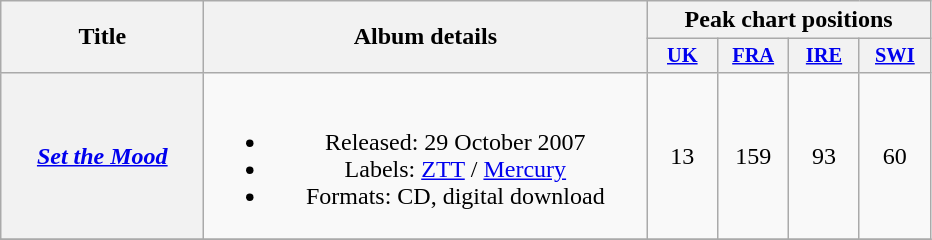<table class="wikitable plainrowheaders" style="text-align:center;">
<tr>
<th scope="col" rowspan="2" style="width:8em;">Title</th>
<th scope="col" rowspan="2" style="width:18em;">Album details</th>
<th scope="col" colspan="4">Peak chart positions</th>
</tr>
<tr>
<th scope="col" style="width:3em;font-size:85%;"><a href='#'>UK</a><br></th>
<th scope="col" style="width:3em;font-size:85%;"><a href='#'>FRA</a><br></th>
<th scope="col" style="width:3em;font-size:85%;"><a href='#'>IRE</a><br></th>
<th scope="col" style="width:3em;font-size:85%;"><a href='#'>SWI</a><br></th>
</tr>
<tr>
<th scope="row"><em><a href='#'>Set the Mood</a></em></th>
<td><br><ul><li>Released: 29 October 2007</li><li>Labels: <a href='#'>ZTT</a> / <a href='#'>Mercury</a></li><li>Formats: CD, digital download</li></ul></td>
<td>13</td>
<td>159</td>
<td>93</td>
<td>60</td>
</tr>
<tr>
</tr>
</table>
